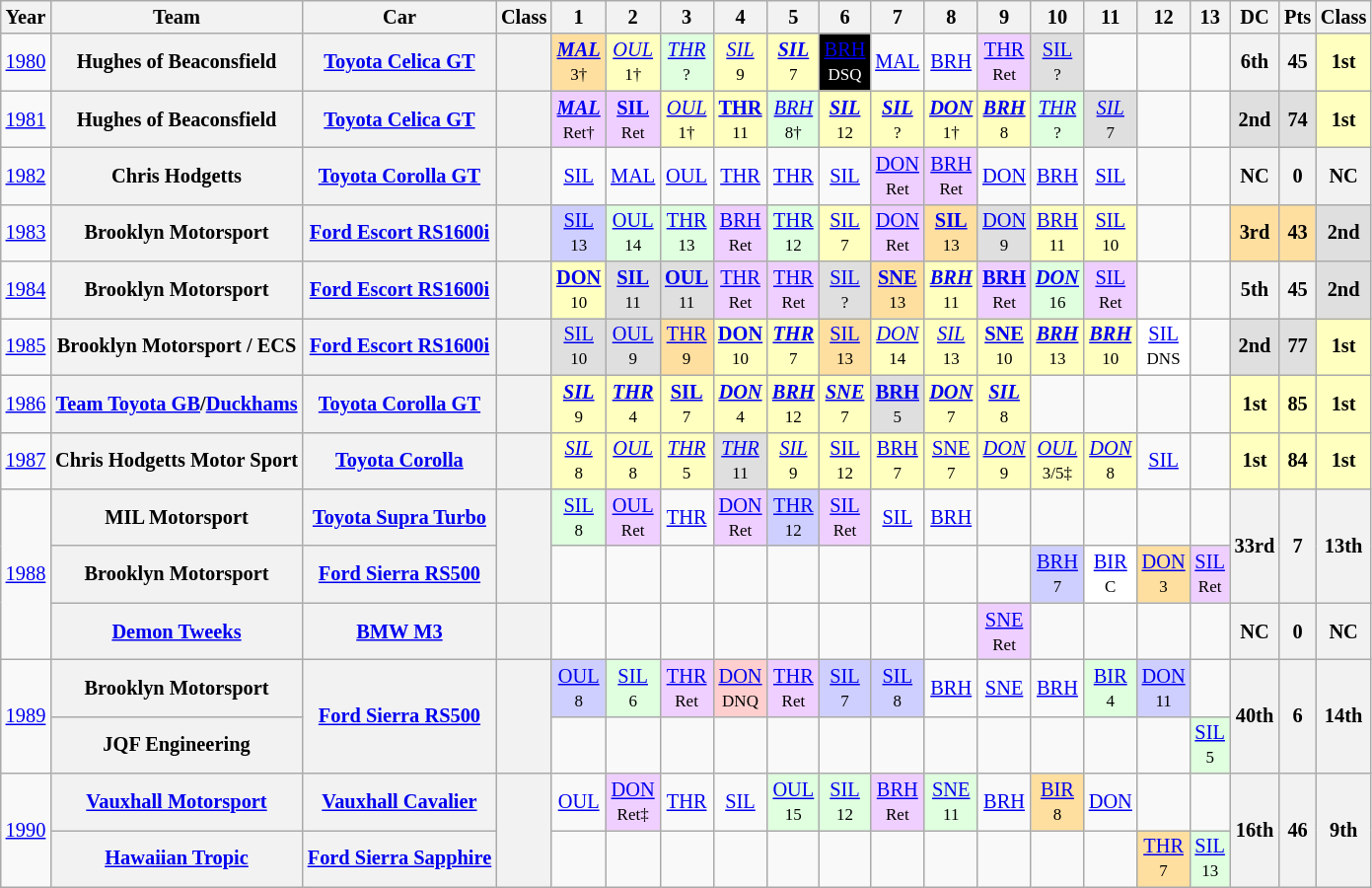<table class="wikitable" style="text-align:center; font-size:85%">
<tr>
<th>Year</th>
<th>Team</th>
<th>Car</th>
<th>Class</th>
<th>1</th>
<th>2</th>
<th>3</th>
<th>4</th>
<th>5</th>
<th>6</th>
<th>7</th>
<th>8</th>
<th>9</th>
<th>10</th>
<th>11</th>
<th>12</th>
<th>13</th>
<th>DC</th>
<th>Pts</th>
<th>Class</th>
</tr>
<tr>
<td><a href='#'>1980</a></td>
<th>Hughes of Beaconsfield</th>
<th><a href='#'>Toyota Celica GT</a></th>
<th><span></span></th>
<td style="background:#FFDF9F;"><strong><em><a href='#'>MAL</a></em></strong><br><small>3†</small></td>
<td style="background:#FFFFBF;"><em><a href='#'>OUL</a></em><br><small>1†</small></td>
<td style="background:#DFFFDF;"><em><a href='#'>THR</a></em><br><small>?</small></td>
<td style="background:#FFFFBF;"><em><a href='#'>SIL</a></em><br><small>9</small></td>
<td style="background:#FFFFBF;"><strong><em><a href='#'>SIL</a></em></strong><br><small>7</small></td>
<td style="background:#000000; color:white"><a href='#'><span>BRH</span></a><br><small>DSQ</small></td>
<td><a href='#'>MAL</a></td>
<td><a href='#'>BRH</a></td>
<td style="background:#EFCFFF;"><a href='#'>THR</a><br><small>Ret</small></td>
<td style="background:#DFDFDF;"><a href='#'>SIL</a><br><small>?</small></td>
<td></td>
<td></td>
<td></td>
<th>6th</th>
<th>45</th>
<td style="background:#FFFFBF;"><strong>1st</strong></td>
</tr>
<tr>
<td><a href='#'>1981</a></td>
<th>Hughes of Beaconsfield</th>
<th><a href='#'>Toyota Celica GT</a></th>
<th><span></span></th>
<td style="background:#EFCFFF;"><strong><em><a href='#'>MAL</a></em></strong><br><small>Ret†</small></td>
<td style="background:#EFCFFF;"><strong><a href='#'>SIL</a></strong><br><small>Ret</small></td>
<td style="background:#FFFFBF;"><em><a href='#'>OUL</a></em><br><small>1†</small></td>
<td style="background:#FFFFBF;"><strong><a href='#'>THR</a></strong><br><small>11</small></td>
<td style="background:#DFFFDF;"><em><a href='#'>BRH</a></em><br><small>8†</small></td>
<td style="background:#FFFFBF;"><strong><em><a href='#'>SIL</a></em></strong><br><small>12</small></td>
<td style="background:#FFFFBF;"><strong><em><a href='#'>SIL</a></em></strong><br><small>?</small></td>
<td style="background:#FFFFBF;"><strong><em><a href='#'>DON</a></em></strong><br><small>1†</small></td>
<td style="background:#FFFFBF;"><strong><em><a href='#'>BRH</a></em></strong><br><small>8</small></td>
<td style="background:#DFFFDF;"><em><a href='#'>THR</a></em><br><small>?</small></td>
<td style="background:#DFDFDF;"><em><a href='#'>SIL</a></em><br><small>7</small></td>
<td></td>
<td></td>
<td style="background:#DFDFDF;"><strong>2nd</strong></td>
<td style="background:#DFDFDF;"><strong>74</strong></td>
<td style="background:#FFFFBF;"><strong>1st</strong></td>
</tr>
<tr>
<td><a href='#'>1982</a></td>
<th>Chris Hodgetts</th>
<th><a href='#'>Toyota Corolla GT</a></th>
<th><span></span></th>
<td><a href='#'>SIL</a></td>
<td><a href='#'>MAL</a></td>
<td><a href='#'>OUL</a></td>
<td><a href='#'>THR</a></td>
<td><a href='#'>THR</a></td>
<td><a href='#'>SIL</a></td>
<td style="background:#EFCFFF;"><a href='#'>DON</a><br><small>Ret</small></td>
<td style="background:#EFCFFF;"><a href='#'>BRH</a><br><small>Ret</small></td>
<td><a href='#'>DON</a></td>
<td><a href='#'>BRH</a></td>
<td><a href='#'>SIL</a></td>
<td></td>
<td></td>
<th>NC</th>
<th>0</th>
<th>NC</th>
</tr>
<tr>
<td><a href='#'>1983</a></td>
<th>Brooklyn Motorsport</th>
<th><a href='#'>Ford Escort RS1600i</a></th>
<th><span></span></th>
<td style="background:#CFCFFF;"><a href='#'>SIL</a><br><small>13</small></td>
<td style="background:#DFFFDF;"><a href='#'>OUL</a><br><small>14</small></td>
<td style="background:#DFFFDF;"><a href='#'>THR</a><br><small>13</small></td>
<td style="background:#EFCFFF;"><a href='#'>BRH</a><br><small>Ret</small></td>
<td style="background:#DFFFDF;"><a href='#'>THR</a><br><small>12</small></td>
<td style="background:#FFFFBF;"><a href='#'>SIL</a><br><small>7</small></td>
<td style="background:#EFCFFF;"><a href='#'>DON</a><br><small>Ret</small></td>
<td style="background:#FFDF9F;"><strong><a href='#'>SIL</a></strong><br><small>13</small></td>
<td style="background:#DFDFDF;"><a href='#'>DON</a><br><small>9</small></td>
<td style="background:#FFFFBF;"><a href='#'>BRH</a><br><small>11</small></td>
<td style="background:#FFFFBF;"><a href='#'>SIL</a><br><small>10</small></td>
<td></td>
<td></td>
<td style="background:#FFDF9F;"><strong>3rd</strong></td>
<td style="background:#FFDF9F;"><strong>43</strong></td>
<td style="background:#DFDFDF;"><strong>2nd</strong></td>
</tr>
<tr>
<td><a href='#'>1984</a></td>
<th>Brooklyn Motorsport</th>
<th><a href='#'>Ford Escort RS1600i</a></th>
<th><span></span></th>
<td style="background:#FFFFBF;"><strong><a href='#'>DON</a></strong><br><small>10</small></td>
<td style="background:#DFDFDF;"><strong><a href='#'>SIL</a></strong><br><small>11</small></td>
<td style="background:#DFDFDF;"><strong><a href='#'>OUL</a></strong><br><small>11</small></td>
<td style="background:#EFCFFF;"><a href='#'>THR</a><br><small>Ret</small></td>
<td style="background:#EFCFFF;"><a href='#'>THR</a><br><small>Ret</small></td>
<td style="background:#DFDFDF;"><a href='#'>SIL</a><br><small>?</small></td>
<td style="background:#FFDF9F;"><strong><a href='#'>SNE</a></strong><br><small>13</small></td>
<td style="background:#FFFFBF;"><strong><em><a href='#'>BRH</a></em></strong><br><small>11</small></td>
<td style="background:#EFCFFF;"><strong><a href='#'>BRH</a></strong><br><small>Ret</small></td>
<td style="background:#DFFFDF;"><strong><em><a href='#'>DON</a></em></strong><br><small>16</small></td>
<td style="background:#EFCFFF;"><a href='#'>SIL</a><br><small>Ret</small></td>
<td></td>
<td></td>
<th>5th</th>
<th>45</th>
<td style="background:#DFDFDF;"><strong>2nd</strong></td>
</tr>
<tr>
<td><a href='#'>1985</a></td>
<th>Brooklyn Motorsport / ECS</th>
<th><a href='#'>Ford Escort RS1600i</a></th>
<th><span></span></th>
<td style="background:#DFDFDF;"><a href='#'>SIL</a><br><small>10</small></td>
<td style="background:#DFDFDF;"><a href='#'>OUL</a><br><small>9</small></td>
<td style="background:#FFDF9F;"><a href='#'>THR</a><br><small>9</small></td>
<td style="background:#FFFFBF;"><strong><a href='#'>DON</a></strong><br><small>10</small></td>
<td style="background:#FFFFBF;"><strong><em><a href='#'>THR</a></em></strong><br><small>7</small></td>
<td style="background:#FFDF9F;"><a href='#'>SIL</a><br><small>13</small></td>
<td style="background:#FFFFBF;"><em><a href='#'>DON</a></em><br><small>14</small></td>
<td style="background:#FFFFBF;"><em><a href='#'>SIL</a></em><br><small>13</small></td>
<td style="background:#FFFFBF;"><strong><a href='#'>SNE</a></strong><br><small>10</small></td>
<td style="background:#FFFFBF;"><strong><em><a href='#'>BRH</a></em></strong><br><small>13</small></td>
<td style="background:#FFFFBF;"><strong><em><a href='#'>BRH</a></em></strong><br><small>10</small></td>
<td style="background:#FFFFFF;"><a href='#'>SIL</a><br><small>DNS</small></td>
<td></td>
<td style="background:#DFDFDF;"><strong>2nd</strong></td>
<td style="background:#DFDFDF;"><strong>77</strong></td>
<td style="background:#FFFFBF;"><strong>1st</strong></td>
</tr>
<tr>
<td><a href='#'>1986</a></td>
<th><a href='#'>Team Toyota GB</a>/<a href='#'>Duckhams</a></th>
<th><a href='#'>Toyota Corolla GT</a></th>
<th><span></span></th>
<td style="background:#FFFFBF;"><strong><em><a href='#'>SIL</a></em></strong><br><small>9</small></td>
<td style="background:#FFFFBF;"><strong><em><a href='#'>THR</a></em></strong><br><small>4</small></td>
<td style="background:#FFFFBF;"><strong><a href='#'>SIL</a></strong><br><small>7</small></td>
<td style="background:#FFFFBF;"><strong><em><a href='#'>DON</a></em></strong><br><small>4</small></td>
<td style="background:#FFFFBF;"><strong><em><a href='#'>BRH</a></em></strong><br><small>12</small></td>
<td style="background:#FFFFBF;"><strong><em><a href='#'>SNE</a></em></strong><br><small>7</small></td>
<td style="background:#DFDFDF;"><strong><a href='#'>BRH</a></strong><br><small>5</small></td>
<td style="background:#FFFFBF;"><strong><em><a href='#'>DON</a></em></strong><br><small>7</small></td>
<td style="background:#FFFFBF;"><strong><em><a href='#'>SIL</a></em></strong><br><small>8</small></td>
<td></td>
<td></td>
<td></td>
<td></td>
<td style="background:#FFFFBF;"><strong>1st</strong></td>
<td style="background:#FFFFBF;"><strong>85</strong></td>
<td style="background:#FFFFBF;"><strong>1st</strong></td>
</tr>
<tr>
<td><a href='#'>1987</a></td>
<th>Chris Hodgetts Motor Sport</th>
<th><a href='#'>Toyota Corolla</a></th>
<th><span></span></th>
<td style="background:#FFFFBF;"><em><a href='#'>SIL</a></em><br><small>8</small></td>
<td style="background:#FFFFBF;"><em><a href='#'>OUL</a></em><br><small>8</small></td>
<td style="background:#FFFFBF;"><em><a href='#'>THR</a></em><br><small>5</small></td>
<td style="background:#DFDFDF;"><em><a href='#'>THR</a></em><br><small>11</small></td>
<td style="background:#FFFFBF;"><em><a href='#'>SIL</a></em><br><small>9</small></td>
<td style="background:#FFFFBF;"><a href='#'>SIL</a><br><small>12</small></td>
<td style="background:#FFFFBF;"><a href='#'>BRH</a><br><small>7</small></td>
<td style="background:#FFFFBF;"><a href='#'>SNE</a><br><small>7</small></td>
<td style="background:#FFFFBF;"><em><a href='#'>DON</a></em><br><small>9</small></td>
<td style="background:#FFFFBF;"><em><a href='#'>OUL</a></em><br><small>3/5‡</small></td>
<td style="background:#FFFFBF;"><em><a href='#'>DON</a></em><br><small>8</small></td>
<td><a href='#'>SIL</a></td>
<td></td>
<td style="background:#FFFFBF;"><strong>1st</strong></td>
<td style="background:#FFFFBF;"><strong>84</strong></td>
<td style="background:#FFFFBF;"><strong>1st</strong></td>
</tr>
<tr>
<td rowspan=3><a href='#'>1988</a></td>
<th>MIL Motorsport</th>
<th><a href='#'>Toyota Supra Turbo</a></th>
<th rowspan=2><span></span></th>
<td style="background:#DFFFDF;"><a href='#'>SIL</a><br><small>8</small></td>
<td style="background:#EFCFFF;"><a href='#'>OUL</a><br><small>Ret</small></td>
<td><a href='#'>THR</a></td>
<td style="background:#EFCFFF;"><a href='#'>DON</a><br><small>Ret</small></td>
<td style="background:#CFCFFF;"><a href='#'>THR</a><br><small>12</small></td>
<td style="background:#EFCFFF;"><a href='#'>SIL</a><br><small>Ret</small></td>
<td><a href='#'>SIL</a></td>
<td><a href='#'>BRH</a></td>
<td></td>
<td></td>
<td></td>
<td></td>
<td></td>
<th rowspan=2>33rd</th>
<th rowspan=2>7</th>
<th rowspan=2>13th</th>
</tr>
<tr>
<th>Brooklyn Motorsport</th>
<th><a href='#'>Ford Sierra RS500</a></th>
<td></td>
<td></td>
<td></td>
<td></td>
<td></td>
<td></td>
<td></td>
<td></td>
<td></td>
<td style="background:#CFCFFF;"><a href='#'>BRH</a><br><small>7</small></td>
<td style="background:#FFFFFF;"><a href='#'>BIR</a><br><small>C</small></td>
<td style="background:#FFDF9F;"><a href='#'>DON</a><br><small>3</small></td>
<td style="background:#EFCFFF;"><a href='#'>SIL</a><br><small>Ret</small></td>
</tr>
<tr>
<th><a href='#'>Demon Tweeks</a></th>
<th><a href='#'>BMW M3</a></th>
<th><span></span></th>
<td></td>
<td></td>
<td></td>
<td></td>
<td></td>
<td></td>
<td></td>
<td></td>
<td style="background:#EFCFFF;"><a href='#'>SNE</a><br><small>Ret</small></td>
<td></td>
<td></td>
<td></td>
<td></td>
<th>NC</th>
<th>0</th>
<th>NC</th>
</tr>
<tr>
<td rowspan=2><a href='#'>1989</a></td>
<th>Brooklyn Motorsport</th>
<th rowspan=2><a href='#'>Ford Sierra RS500</a></th>
<th rowspan=2><span></span></th>
<td style="background:#CFCFFF;"><a href='#'>OUL</a><br><small>8</small></td>
<td style="background:#DFFFDF;"><a href='#'>SIL</a><br><small>6</small></td>
<td style="background:#EFCFFF;"><a href='#'>THR</a><br><small>Ret</small></td>
<td style="background:#FFCFCF;"><a href='#'>DON</a><br><small>DNQ</small></td>
<td style="background:#EFCFFF;"><a href='#'>THR</a><br><small>Ret</small></td>
<td style="background:#CFCFFF;"><a href='#'>SIL</a><br><small>7</small></td>
<td style="background:#CFCFFF;"><a href='#'>SIL</a><br><small>8</small></td>
<td><a href='#'>BRH</a></td>
<td><a href='#'>SNE</a></td>
<td><a href='#'>BRH</a></td>
<td style="background:#DFFFDF;"><a href='#'>BIR</a><br><small>4</small></td>
<td style="background:#CFCFFF;"><a href='#'>DON</a><br><small>11</small></td>
<td></td>
<th rowspan=2>40th</th>
<th rowspan=2>6</th>
<th rowspan=2>14th</th>
</tr>
<tr>
<th>JQF Engineering</th>
<td></td>
<td></td>
<td></td>
<td></td>
<td></td>
<td></td>
<td></td>
<td></td>
<td></td>
<td></td>
<td></td>
<td></td>
<td style="background:#DFFFDF;"><a href='#'>SIL</a><br><small>5</small></td>
</tr>
<tr>
<td rowspan=2><a href='#'>1990</a></td>
<th><a href='#'>Vauxhall Motorsport</a></th>
<th><a href='#'>Vauxhall Cavalier</a></th>
<th rowspan=2><span></span></th>
<td><a href='#'>OUL</a></td>
<td style="background:#EFCFFF;"><a href='#'>DON</a><br><small>Ret‡</small></td>
<td><a href='#'>THR</a></td>
<td><a href='#'>SIL</a></td>
<td style="background:#DFFFDF;"><a href='#'>OUL</a><br><small>15</small></td>
<td style="background:#DFFFDF;"><a href='#'>SIL</a><br><small>12</small></td>
<td style="background:#EFCFFF;"><a href='#'>BRH</a><br><small>Ret</small></td>
<td style="background:#DFFFDF;"><a href='#'>SNE</a><br><small>11</small></td>
<td><a href='#'>BRH</a></td>
<td style="background:#FFDF9F;"><a href='#'>BIR</a><br><small>8</small></td>
<td><a href='#'>DON</a></td>
<td></td>
<td></td>
<th rowspan=2>16th</th>
<th rowspan=2>46</th>
<th rowspan=2>9th</th>
</tr>
<tr>
<th><a href='#'>Hawaiian Tropic</a></th>
<th><a href='#'>Ford Sierra Sapphire</a></th>
<td></td>
<td></td>
<td></td>
<td></td>
<td></td>
<td></td>
<td></td>
<td></td>
<td></td>
<td></td>
<td></td>
<td style="background:#FFDF9F;"><a href='#'>THR</a><br><small>7</small></td>
<td style="background:#DFFFDF;"><a href='#'>SIL</a><br><small>13</small></td>
</tr>
</table>
